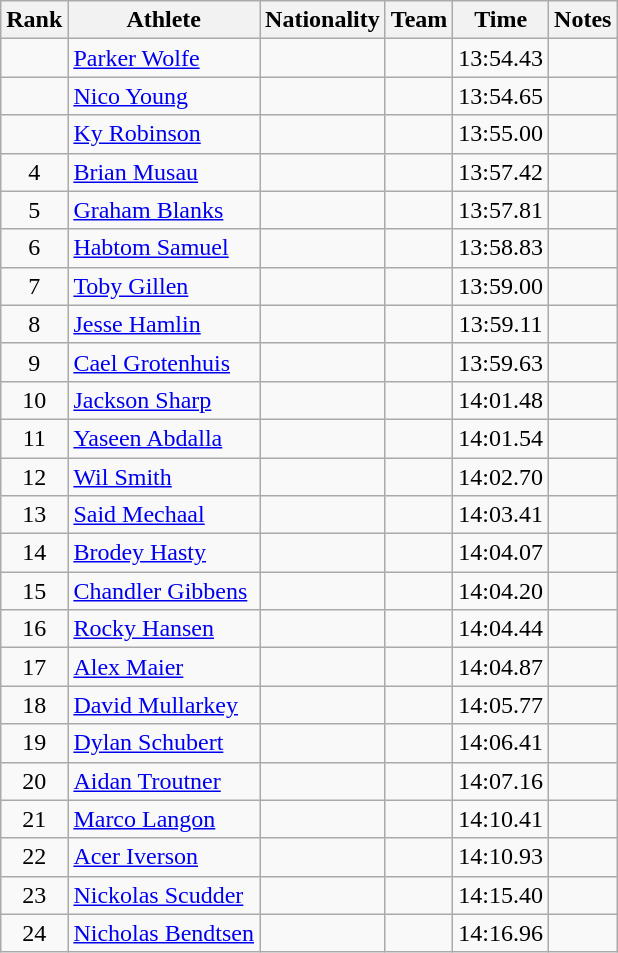<table class="wikitable sortable plainrowheaders" style="text-align:center">
<tr>
<th scope="col">Rank</th>
<th scope="col">Athlete</th>
<th scope="col">Nationality</th>
<th scope="col">Team</th>
<th scope="col">Time</th>
<th scope="col">Notes</th>
</tr>
<tr>
<td></td>
<td align=left><a href='#'>Parker Wolfe</a></td>
<td align=left></td>
<td></td>
<td>13:54.43</td>
<td></td>
</tr>
<tr>
<td></td>
<td align=left><a href='#'>Nico Young</a></td>
<td align=left></td>
<td></td>
<td>13:54.65</td>
<td></td>
</tr>
<tr>
<td></td>
<td align=left><a href='#'>Ky Robinson</a></td>
<td align=left></td>
<td></td>
<td>13:55.00</td>
<td></td>
</tr>
<tr>
<td>4</td>
<td align=left><a href='#'>Brian Musau</a></td>
<td align=left></td>
<td></td>
<td>13:57.42</td>
<td></td>
</tr>
<tr>
<td>5</td>
<td align=left><a href='#'>Graham Blanks</a></td>
<td align=left></td>
<td></td>
<td>13:57.81</td>
<td></td>
</tr>
<tr>
<td>6</td>
<td align=left><a href='#'>Habtom Samuel</a></td>
<td align=left></td>
<td></td>
<td>13:58.83</td>
<td></td>
</tr>
<tr>
<td>7</td>
<td align=left><a href='#'>Toby Gillen</a></td>
<td align=left></td>
<td></td>
<td>13:59.00</td>
<td></td>
</tr>
<tr>
<td>8</td>
<td align=left><a href='#'>Jesse Hamlin</a></td>
<td align=left></td>
<td></td>
<td>13:59.11</td>
<td></td>
</tr>
<tr>
<td>9</td>
<td align=left><a href='#'>Cael Grotenhuis</a></td>
<td align=left></td>
<td></td>
<td>13:59.63</td>
<td></td>
</tr>
<tr>
<td>10</td>
<td align=left><a href='#'>Jackson Sharp</a></td>
<td align=left></td>
<td></td>
<td>14:01.48</td>
<td></td>
</tr>
<tr>
<td>11</td>
<td align=left><a href='#'>Yaseen Abdalla</a></td>
<td align=left></td>
<td></td>
<td>14:01.54</td>
<td></td>
</tr>
<tr>
<td>12</td>
<td align=left><a href='#'>Wil Smith</a></td>
<td align=left></td>
<td></td>
<td>14:02.70</td>
<td></td>
</tr>
<tr>
<td>13</td>
<td align=left><a href='#'>Said Mechaal</a></td>
<td align=left></td>
<td></td>
<td>14:03.41</td>
<td></td>
</tr>
<tr>
<td>14</td>
<td align=left><a href='#'>Brodey Hasty</a></td>
<td align=left></td>
<td></td>
<td>14:04.07</td>
<td></td>
</tr>
<tr>
<td>15</td>
<td align=left><a href='#'>Chandler Gibbens</a></td>
<td align=left></td>
<td></td>
<td>14:04.20</td>
<td></td>
</tr>
<tr>
<td>16</td>
<td align=left><a href='#'>Rocky Hansen</a></td>
<td align=left></td>
<td></td>
<td>14:04.44</td>
<td></td>
</tr>
<tr>
<td>17</td>
<td align=left><a href='#'>Alex Maier</a></td>
<td align=left></td>
<td></td>
<td>14:04.87</td>
<td></td>
</tr>
<tr>
<td>18</td>
<td align=left><a href='#'>David Mullarkey</a></td>
<td align=left></td>
<td></td>
<td>14:05.77</td>
<td></td>
</tr>
<tr>
<td>19</td>
<td align=left><a href='#'>Dylan Schubert</a></td>
<td align=left></td>
<td></td>
<td>14:06.41</td>
<td></td>
</tr>
<tr>
<td>20</td>
<td align=left><a href='#'>Aidan Troutner</a></td>
<td align=left></td>
<td></td>
<td>14:07.16</td>
<td></td>
</tr>
<tr>
<td>21</td>
<td align=left><a href='#'>Marco Langon</a></td>
<td align=left></td>
<td></td>
<td>14:10.41</td>
<td></td>
</tr>
<tr>
<td>22</td>
<td align=left><a href='#'>Acer Iverson</a></td>
<td align=left></td>
<td></td>
<td>14:10.93</td>
<td></td>
</tr>
<tr>
<td>23</td>
<td align=left><a href='#'>Nickolas Scudder</a></td>
<td align=left></td>
<td></td>
<td>14:15.40</td>
<td></td>
</tr>
<tr>
<td>24</td>
<td align=left><a href='#'>Nicholas Bendtsen</a></td>
<td align=left></td>
<td></td>
<td>14:16.96</td>
<td></td>
</tr>
</table>
